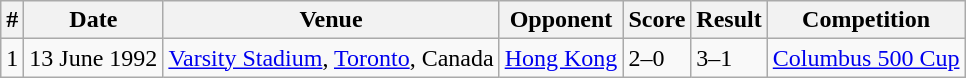<table class="wikitable">
<tr>
<th>#</th>
<th>Date</th>
<th>Venue</th>
<th>Opponent</th>
<th>Score</th>
<th>Result</th>
<th>Competition</th>
</tr>
<tr>
<td>1</td>
<td>13 June 1992</td>
<td><a href='#'>Varsity Stadium</a>, <a href='#'>Toronto</a>, Canada</td>
<td> <a href='#'>Hong Kong</a></td>
<td>2–0</td>
<td>3–1</td>
<td><a href='#'>Columbus 500 Cup</a></td>
</tr>
</table>
